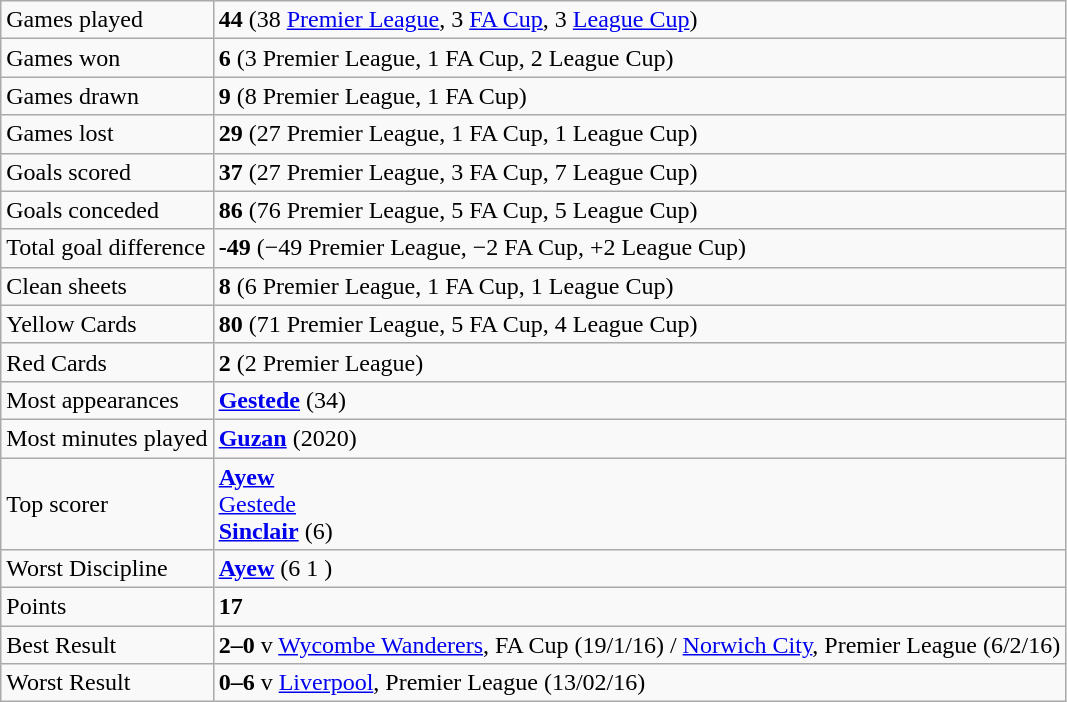<table class="wikitable">
<tr>
<td>Games played</td>
<td><strong>44</strong> (38 <a href='#'>Premier League</a>, 3 <a href='#'>FA Cup</a>, 3 <a href='#'>League Cup</a>)</td>
</tr>
<tr>
<td>Games won</td>
<td><strong>6</strong> (3 Premier League, 1 FA Cup, 2 League Cup)</td>
</tr>
<tr>
<td>Games drawn</td>
<td><strong>9</strong> (8 Premier League, 1 FA Cup)</td>
</tr>
<tr>
<td>Games lost</td>
<td><strong>29</strong> (27 Premier League, 1 FA Cup, 1 League Cup)</td>
</tr>
<tr>
<td>Goals scored</td>
<td><strong>37</strong> (27 Premier League, 3 FA Cup, 7 League Cup)</td>
</tr>
<tr>
<td>Goals conceded</td>
<td><strong>86</strong> (76 Premier League, 5 FA Cup, 5 League Cup)</td>
</tr>
<tr>
<td>Total goal difference</td>
<td><strong>-49</strong> (−49 Premier League, −2 FA Cup, +2 League Cup)</td>
</tr>
<tr>
<td>Clean sheets</td>
<td><strong>8</strong> (6 Premier League, 1 FA Cup, 1 League Cup)</td>
</tr>
<tr>
<td>Yellow Cards</td>
<td><strong>80</strong> (71 Premier League, 5 FA Cup, 4 League Cup)</td>
</tr>
<tr>
<td>Red Cards</td>
<td><strong>2</strong> (2 Premier League)</td>
</tr>
<tr>
<td>Most appearances</td>
<td> <strong><a href='#'>Gestede</a></strong>  (34)</td>
</tr>
<tr>
<td>Most minutes played</td>
<td> <strong><a href='#'>Guzan</a></strong> (2020)</td>
</tr>
<tr>
<td>Top scorer</td>
<td> <strong><a href='#'>Ayew</a></strong><br> <a href='#'>Gestede</a><br> <strong><a href='#'>Sinclair</a></strong> (6)</td>
</tr>
<tr>
<td>Worst Discipline</td>
<td> <strong><a href='#'>Ayew</a></strong> (6  1 )</td>
</tr>
<tr>
<td>Points</td>
<td><strong>17</strong></td>
</tr>
<tr>
<td>Best Result</td>
<td><strong>2–0</strong> v <a href='#'>Wycombe Wanderers</a>, FA Cup (19/1/16) / <a href='#'>Norwich City</a>, Premier League (6/2/16)</td>
</tr>
<tr>
<td>Worst Result</td>
<td><strong>0–6</strong> v <a href='#'>Liverpool</a>, Premier League (13/02/16)</td>
</tr>
</table>
